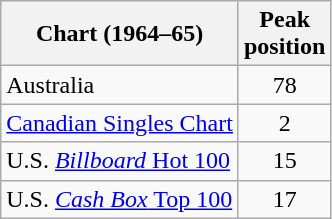<table class="wikitable sortable">
<tr>
<th>Chart (1964–65)</th>
<th>Peak<br>position</th>
</tr>
<tr>
<td>Australia</td>
<td align="center">78</td>
</tr>
<tr>
<td><a href='#'>Canadian Singles Chart</a></td>
<td align="center">2</td>
</tr>
<tr>
<td>U.S. <a href='#'><em>Billboard</em> Hot 100</a></td>
<td align="center">15</td>
</tr>
<tr>
<td>U.S. <a href='#'><em>Cash Box</em> Top 100</a></td>
<td align="center">17</td>
</tr>
</table>
